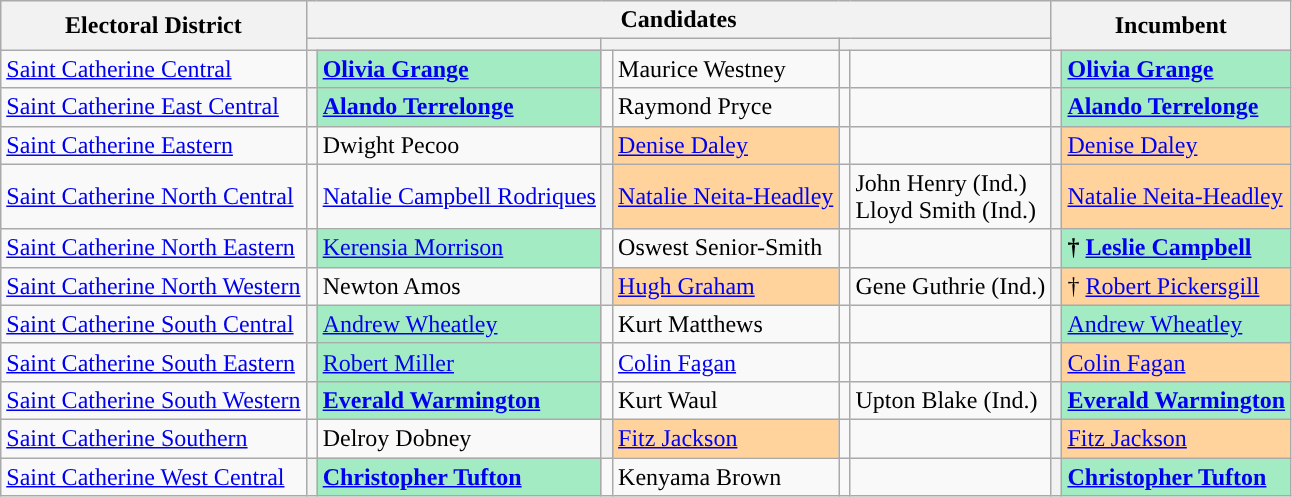<table class="wikitable">
<tr>
<th rowspan="2">Electoral District</th>
<th colspan="6">Candidates</th>
<th colspan="2" rowspan="2"><strong>Incumbent</strong></th>
</tr>
<tr>
<th colspan="2" style="background:"><a href='#'></a></th>
<th colspan="2" style="background:"><a href='#'></a></th>
<th colspan="2" style="background:"></th>
</tr>
<tr>
<td><a href='#'>Saint Catherine Central</a></td>
<th style="background:"></th>
<td style="background:#a3ebc3"><strong><a href='#'>Olivia Grange</a></strong></td>
<td></td>
<td>Maurice Westney</td>
<td></td>
<td></td>
<th style="background:"></th>
<td style="background:#a3ebc3"><strong><a href='#'>Olivia Grange</a></strong></td>
</tr>
<tr>
<td><a href='#'>Saint Catherine East Central</a></td>
<th style="background:"></th>
<td style="background:#a3ebc3"><strong><a href='#'>Alando Terrelonge</a></strong></td>
<td></td>
<td>Raymond Pryce</td>
<td></td>
<td></td>
<th style="background:"></th>
<td style="background:#a3ebc3"><strong><a href='#'>Alando Terrelonge</a></strong></td>
</tr>
<tr>
<td><a href='#'>Saint Catherine Eastern</a></td>
<td></td>
<td>Dwight Pecoo</td>
<th style="background:"></th>
<td style="background:#FFD39B"><a href='#'>Denise Daley</a></td>
<td></td>
<td></td>
<th style="background:"></th>
<td style="background:#FFD39B"><a href='#'>Denise Daley</a></td>
</tr>
<tr>
<td><a href='#'>Saint Catherine North Central</a></td>
<td></td>
<td><a href='#'>Natalie Campbell Rodriques</a></td>
<th style="background:"></th>
<td style="background:#FFD39B"><a href='#'>Natalie Neita-Headley</a></td>
<td></td>
<td>John Henry (Ind.)<br>Lloyd Smith (Ind.)</td>
<th style="background:"></th>
<td style="background:#FFD39B"><a href='#'>Natalie Neita-Headley</a></td>
</tr>
<tr>
<td><a href='#'>Saint Catherine North Eastern</a></td>
<th style="background:"></th>
<td style="background:#a3ebc3"><a href='#'>Kerensia Morrison</a></td>
<td></td>
<td>Oswest Senior-Smith</td>
<td></td>
<td></td>
<th style="background:"></th>
<td style="background:#a3ebc3"><strong>† <a href='#'>Leslie Campbell</a></strong></td>
</tr>
<tr>
<td><a href='#'>Saint Catherine North Western</a></td>
<td></td>
<td>Newton Amos</td>
<th style="background:"></th>
<td style="background:#FFD39B"><a href='#'>Hugh Graham</a></td>
<td></td>
<td>Gene Guthrie (Ind.)</td>
<th style="background:"></th>
<td style="background:#FFD39B">† <a href='#'>Robert Pickersgill</a></td>
</tr>
<tr>
<td><a href='#'>Saint Catherine South Central</a></td>
<th style="background:"></th>
<td style="background:#a3ebc3"><a href='#'>Andrew Wheatley</a></td>
<td></td>
<td>Kurt Matthews</td>
<td></td>
<td></td>
<th style="background:"></th>
<td style="background:#a3ebc3"><a href='#'>Andrew Wheatley</a></td>
</tr>
<tr>
<td><a href='#'>Saint Catherine South Eastern</a></td>
<th style="background:"></th>
<td style="background:#a3ebc3"><a href='#'>Robert Miller</a></td>
<td></td>
<td><a href='#'>Colin Fagan</a></td>
<td></td>
<td></td>
<th style="background:"></th>
<td style="background:#FFD39B"><a href='#'>Colin Fagan</a></td>
</tr>
<tr>
<td><a href='#'>Saint Catherine South Western</a></td>
<th style="background:"></th>
<td style="background:#a3ebc3"><strong><a href='#'>Everald Warmington</a></strong></td>
<td></td>
<td>Kurt Waul</td>
<td></td>
<td>Upton Blake (Ind.)</td>
<th style="background:"></th>
<td style="background:#a3ebc3"><strong><a href='#'>Everald Warmington</a></strong></td>
</tr>
<tr>
<td><a href='#'>Saint Catherine Southern</a></td>
<td></td>
<td>Delroy Dobney</td>
<th style="background:"></th>
<td style="background:#FFD39B"><a href='#'>Fitz Jackson</a></td>
<td></td>
<td></td>
<th style="background:"></th>
<td style="background:#FFD39B"><a href='#'>Fitz Jackson</a></td>
</tr>
<tr>
<td><a href='#'>Saint Catherine West Central</a></td>
<th style="background:"></th>
<td style="background:#a3ebc3"><strong><a href='#'>Christopher Tufton</a></strong></td>
<td></td>
<td>Kenyama Brown</td>
<td></td>
<td></td>
<th style="background:"></th>
<td style="background:#a3ebc3"><strong><a href='#'>Christopher Tufton</a></strong></td>
</tr>
</table>
